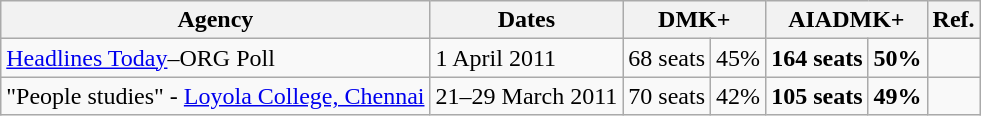<table class="wikitable">
<tr>
<th>Agency</th>
<th>Dates</th>
<th align=center colspan=2 valign=middle>DMK+</th>
<th align=center colspan=2 valign=middle>AIADMK+</th>
<th>Ref.</th>
</tr>
<tr>
<td><a href='#'>Headlines Today</a>–ORG Poll</td>
<td>1 April 2011</td>
<td>68 seats</td>
<td>45%</td>
<td><strong>164 seats</strong></td>
<td><strong>50%</strong></td>
<td></td>
</tr>
<tr>
<td>"People studies" - <a href='#'>Loyola College, Chennai</a></td>
<td>21–29 March 2011</td>
<td>70 seats</td>
<td>42%</td>
<td><strong>105 seats</strong></td>
<td><strong>49%</strong></td>
<td><br></td>
</tr>
</table>
